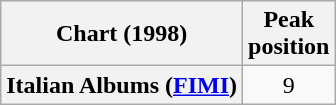<table class="wikitable sortable plainrowheaders" style="text-align:center">
<tr>
<th scope="col">Chart (1998)</th>
<th scope="col">Peak<br>position</th>
</tr>
<tr>
<th scope="row">Italian Albums (<a href='#'>FIMI</a>)</th>
<td>9</td>
</tr>
</table>
